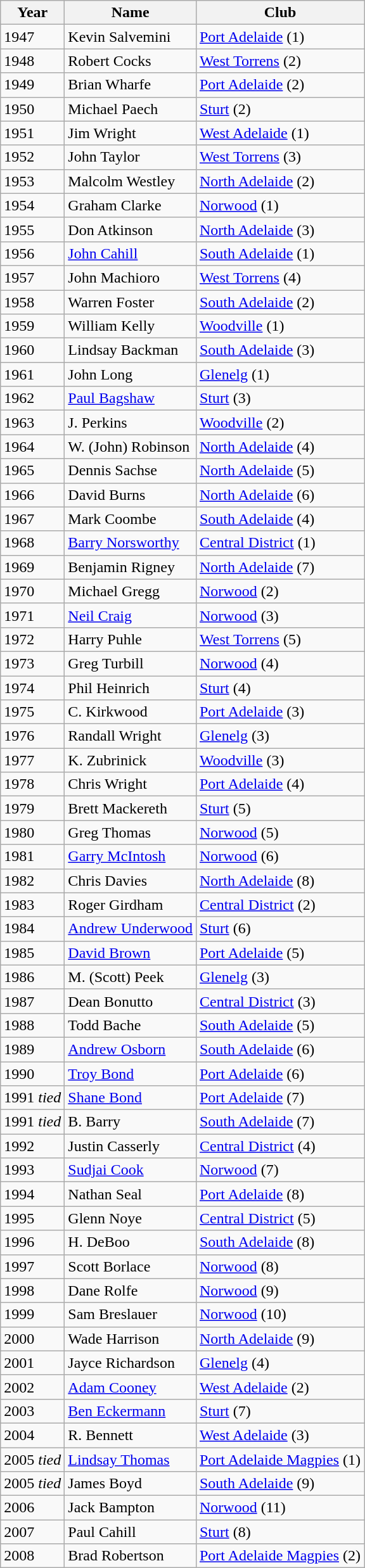<table class="wikitable">
<tr>
<th>Year</th>
<th>Name</th>
<th>Club</th>
</tr>
<tr>
<td>1947</td>
<td>Kevin Salvemini</td>
<td><a href='#'>Port Adelaide</a> (1)</td>
</tr>
<tr>
<td>1948</td>
<td>Robert Cocks</td>
<td><a href='#'>West Torrens</a> (2)</td>
</tr>
<tr>
<td>1949</td>
<td>Brian Wharfe</td>
<td><a href='#'>Port Adelaide</a> (2)</td>
</tr>
<tr>
<td>1950</td>
<td>Michael Paech</td>
<td><a href='#'>Sturt</a> (2)</td>
</tr>
<tr>
<td>1951</td>
<td>Jim Wright</td>
<td><a href='#'>West Adelaide</a> (1)</td>
</tr>
<tr>
<td>1952</td>
<td>John Taylor</td>
<td><a href='#'>West Torrens</a> (3)</td>
</tr>
<tr>
<td>1953</td>
<td>Malcolm Westley</td>
<td><a href='#'>North Adelaide</a> (2)</td>
</tr>
<tr>
<td>1954</td>
<td>Graham Clarke</td>
<td><a href='#'>Norwood</a> (1)</td>
</tr>
<tr>
<td>1955</td>
<td>Don Atkinson</td>
<td><a href='#'>North Adelaide</a> (3)</td>
</tr>
<tr>
<td>1956</td>
<td><a href='#'>John Cahill</a></td>
<td><a href='#'>South Adelaide</a> (1)</td>
</tr>
<tr>
<td>1957</td>
<td>John Machioro</td>
<td><a href='#'>West Torrens</a> (4)</td>
</tr>
<tr>
<td>1958</td>
<td>Warren Foster</td>
<td><a href='#'>South Adelaide</a> (2)</td>
</tr>
<tr>
<td>1959</td>
<td>William Kelly</td>
<td><a href='#'>Woodville</a> (1)</td>
</tr>
<tr>
<td>1960</td>
<td>Lindsay Backman</td>
<td><a href='#'>South Adelaide</a> (3)</td>
</tr>
<tr>
<td>1961</td>
<td>John Long</td>
<td><a href='#'>Glenelg</a> (1)</td>
</tr>
<tr>
<td>1962</td>
<td><a href='#'>Paul Bagshaw</a></td>
<td><a href='#'>Sturt</a> (3)</td>
</tr>
<tr>
<td>1963</td>
<td>J. Perkins</td>
<td><a href='#'>Woodville</a> (2)</td>
</tr>
<tr>
<td>1964</td>
<td>W. (John) Robinson</td>
<td><a href='#'>North Adelaide</a> (4)</td>
</tr>
<tr>
<td>1965</td>
<td>Dennis Sachse</td>
<td><a href='#'>North Adelaide</a> (5)</td>
</tr>
<tr>
<td>1966</td>
<td>David Burns</td>
<td><a href='#'>North Adelaide</a> (6)</td>
</tr>
<tr>
<td>1967</td>
<td>Mark Coombe</td>
<td><a href='#'>South Adelaide</a> (4)</td>
</tr>
<tr>
<td>1968</td>
<td><a href='#'>Barry Norsworthy</a></td>
<td><a href='#'>Central District</a> (1)</td>
</tr>
<tr>
<td>1969</td>
<td>Benjamin Rigney</td>
<td><a href='#'>North Adelaide</a> (7)</td>
</tr>
<tr>
<td>1970</td>
<td>Michael Gregg</td>
<td><a href='#'>Norwood</a> (2)</td>
</tr>
<tr>
<td>1971</td>
<td><a href='#'>Neil Craig</a></td>
<td><a href='#'>Norwood</a> (3)</td>
</tr>
<tr>
<td>1972</td>
<td>Harry Puhle</td>
<td><a href='#'>West Torrens</a> (5)</td>
</tr>
<tr>
<td>1973</td>
<td>Greg Turbill</td>
<td><a href='#'>Norwood</a> (4)</td>
</tr>
<tr>
<td>1974</td>
<td>Phil Heinrich</td>
<td><a href='#'>Sturt</a> (4)</td>
</tr>
<tr>
<td>1975</td>
<td>C. Kirkwood</td>
<td><a href='#'>Port Adelaide</a> (3)</td>
</tr>
<tr>
<td>1976</td>
<td>Randall Wright</td>
<td><a href='#'>Glenelg</a> (3)</td>
</tr>
<tr>
<td>1977</td>
<td>K. Zubrinick</td>
<td><a href='#'>Woodville</a> (3)</td>
</tr>
<tr>
<td>1978</td>
<td>Chris Wright</td>
<td><a href='#'>Port Adelaide</a> (4)</td>
</tr>
<tr>
<td>1979</td>
<td>Brett Mackereth</td>
<td><a href='#'>Sturt</a> (5)</td>
</tr>
<tr>
<td>1980</td>
<td>Greg Thomas</td>
<td><a href='#'>Norwood</a> (5)</td>
</tr>
<tr>
<td>1981</td>
<td><a href='#'>Garry McIntosh</a></td>
<td><a href='#'>Norwood</a> (6)</td>
</tr>
<tr>
<td>1982</td>
<td>Chris Davies</td>
<td><a href='#'>North Adelaide</a> (8)</td>
</tr>
<tr>
<td>1983</td>
<td>Roger Girdham</td>
<td><a href='#'>Central District</a> (2)</td>
</tr>
<tr>
<td>1984</td>
<td><a href='#'>Andrew Underwood</a></td>
<td><a href='#'>Sturt</a> (6)</td>
</tr>
<tr>
<td>1985</td>
<td><a href='#'>David Brown</a></td>
<td><a href='#'>Port Adelaide</a> (5)</td>
</tr>
<tr>
<td>1986</td>
<td>M. (Scott) Peek</td>
<td><a href='#'>Glenelg</a> (3)</td>
</tr>
<tr>
<td>1987</td>
<td>Dean Bonutto</td>
<td><a href='#'>Central District</a> (3)</td>
</tr>
<tr>
<td>1988</td>
<td>Todd Bache</td>
<td><a href='#'>South Adelaide</a> (5)</td>
</tr>
<tr>
<td>1989</td>
<td><a href='#'>Andrew Osborn</a></td>
<td><a href='#'>South Adelaide</a> (6)</td>
</tr>
<tr>
<td>1990</td>
<td><a href='#'>Troy Bond</a></td>
<td><a href='#'>Port Adelaide</a> (6)</td>
</tr>
<tr>
<td>1991 <em>tied</em></td>
<td><a href='#'>Shane Bond</a></td>
<td><a href='#'>Port Adelaide</a> (7)</td>
</tr>
<tr>
<td>1991 <em>tied</em></td>
<td>B. Barry</td>
<td><a href='#'>South Adelaide</a> (7)</td>
</tr>
<tr>
<td>1992</td>
<td>Justin Casserly</td>
<td><a href='#'>Central District</a> (4)</td>
</tr>
<tr>
<td>1993</td>
<td><a href='#'>Sudjai Cook</a></td>
<td><a href='#'>Norwood</a> (7)</td>
</tr>
<tr>
<td>1994</td>
<td>Nathan Seal</td>
<td><a href='#'>Port Adelaide</a> (8)</td>
</tr>
<tr>
<td>1995</td>
<td>Glenn Noye</td>
<td><a href='#'>Central District</a> (5)</td>
</tr>
<tr>
<td>1996</td>
<td>H. DeBoo</td>
<td><a href='#'>South Adelaide</a> (8)</td>
</tr>
<tr>
<td>1997</td>
<td>Scott Borlace</td>
<td><a href='#'>Norwood</a> (8)</td>
</tr>
<tr>
<td>1998</td>
<td>Dane Rolfe</td>
<td><a href='#'>Norwood</a> (9)</td>
</tr>
<tr>
<td>1999</td>
<td>Sam Breslauer</td>
<td><a href='#'>Norwood</a> (10)</td>
</tr>
<tr>
<td>2000</td>
<td>Wade Harrison</td>
<td><a href='#'>North Adelaide</a> (9)</td>
</tr>
<tr>
<td>2001</td>
<td>Jayce Richardson</td>
<td><a href='#'>Glenelg</a> (4)</td>
</tr>
<tr>
<td>2002</td>
<td><a href='#'>Adam Cooney</a></td>
<td><a href='#'>West Adelaide</a> (2)</td>
</tr>
<tr>
<td>2003</td>
<td><a href='#'>Ben Eckermann</a></td>
<td><a href='#'>Sturt</a> (7)</td>
</tr>
<tr>
<td>2004</td>
<td>R. Bennett</td>
<td><a href='#'>West Adelaide</a> (3)</td>
</tr>
<tr>
<td>2005 <em>tied</em></td>
<td><a href='#'>Lindsay Thomas</a></td>
<td><a href='#'>Port Adelaide Magpies</a> (1)</td>
</tr>
<tr>
<td>2005 <em>tied</em></td>
<td>James Boyd</td>
<td><a href='#'>South Adelaide</a> (9)</td>
</tr>
<tr>
<td>2006</td>
<td>Jack Bampton</td>
<td><a href='#'>Norwood</a> (11)</td>
</tr>
<tr>
<td>2007</td>
<td>Paul Cahill</td>
<td><a href='#'>Sturt</a> (8)</td>
</tr>
<tr>
<td>2008</td>
<td>Brad Robertson</td>
<td><a href='#'>Port Adelaide Magpies</a> (2)</td>
</tr>
</table>
